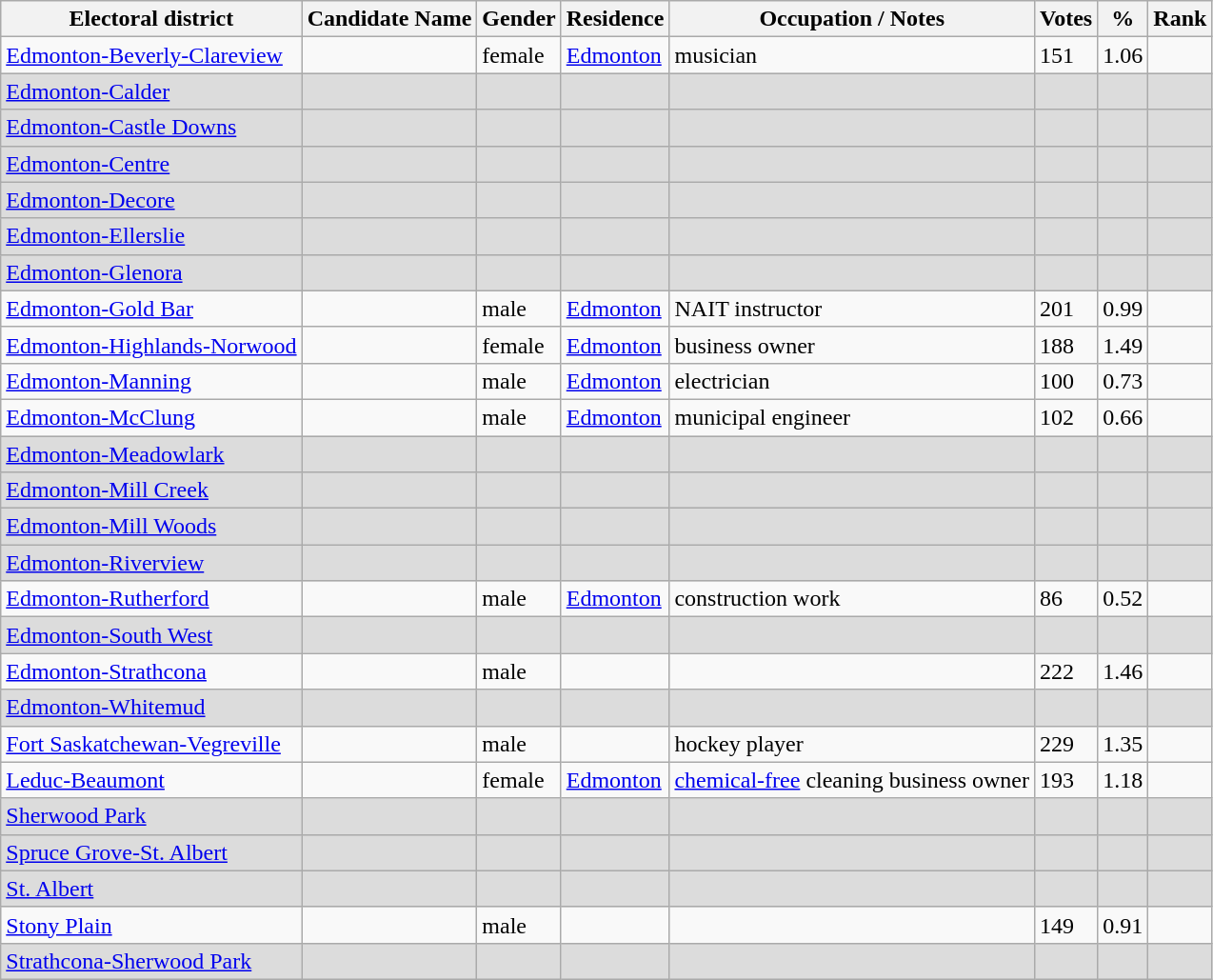<table class="wikitable sortable">
<tr>
<th>Electoral district</th>
<th>Candidate Name</th>
<th>Gender</th>
<th>Residence</th>
<th class=unsortable>Occupation / Notes</th>
<th>Votes</th>
<th>%</th>
<th>Rank</th>
</tr>
<tr>
<td><a href='#'>Edmonton-Beverly-Clareview</a></td>
<td></td>
<td>female</td>
<td><a href='#'>Edmonton</a></td>
<td>musician</td>
<td>151</td>
<td>1.06</td>
<td></td>
</tr>
<tr style="background: gainsboro;">
<td><a href='#'>Edmonton-Calder</a></td>
<td></td>
<td></td>
<td></td>
<td></td>
<td></td>
<td></td>
<td></td>
</tr>
<tr style="background: gainsboro;">
<td><a href='#'>Edmonton-Castle Downs</a></td>
<td></td>
<td></td>
<td></td>
<td></td>
<td></td>
<td></td>
<td></td>
</tr>
<tr style="background: gainsboro;">
<td><a href='#'>Edmonton-Centre</a></td>
<td></td>
<td></td>
<td></td>
<td></td>
<td></td>
<td></td>
<td></td>
</tr>
<tr style="background: gainsboro;">
<td><a href='#'>Edmonton-Decore</a></td>
<td></td>
<td></td>
<td></td>
<td></td>
<td></td>
<td></td>
<td></td>
</tr>
<tr style="background: gainsboro;">
<td><a href='#'>Edmonton-Ellerslie</a></td>
<td></td>
<td></td>
<td></td>
<td></td>
<td></td>
<td></td>
<td></td>
</tr>
<tr style="background: gainsboro;">
<td><a href='#'>Edmonton-Glenora</a></td>
<td></td>
<td></td>
<td></td>
<td></td>
<td></td>
<td></td>
<td></td>
</tr>
<tr>
<td><a href='#'>Edmonton-Gold Bar</a></td>
<td></td>
<td>male</td>
<td><a href='#'>Edmonton</a></td>
<td>NAIT instructor</td>
<td>201</td>
<td>0.99</td>
<td></td>
</tr>
<tr>
<td><a href='#'>Edmonton-Highlands-Norwood</a></td>
<td></td>
<td>female</td>
<td><a href='#'>Edmonton</a></td>
<td>business owner</td>
<td>188</td>
<td>1.49</td>
<td></td>
</tr>
<tr>
<td><a href='#'>Edmonton-Manning</a></td>
<td></td>
<td>male</td>
<td><a href='#'>Edmonton</a></td>
<td>electrician</td>
<td>100</td>
<td>0.73</td>
<td></td>
</tr>
<tr>
<td><a href='#'>Edmonton-McClung</a></td>
<td></td>
<td>male</td>
<td><a href='#'>Edmonton</a></td>
<td>municipal engineer</td>
<td>102</td>
<td>0.66</td>
<td></td>
</tr>
<tr style="background: gainsboro;">
<td><a href='#'>Edmonton-Meadowlark</a></td>
<td></td>
<td></td>
<td></td>
<td></td>
<td></td>
<td></td>
<td></td>
</tr>
<tr style="background: gainsboro;">
<td><a href='#'>Edmonton-Mill Creek</a></td>
<td></td>
<td></td>
<td></td>
<td></td>
<td></td>
<td></td>
<td></td>
</tr>
<tr style="background: gainsboro;">
<td><a href='#'>Edmonton-Mill Woods</a></td>
<td></td>
<td></td>
<td></td>
<td></td>
<td></td>
<td></td>
<td></td>
</tr>
<tr style="background: gainsboro;">
<td><a href='#'>Edmonton-Riverview</a></td>
<td></td>
<td></td>
<td></td>
<td></td>
<td></td>
<td></td>
<td></td>
</tr>
<tr>
<td><a href='#'>Edmonton-Rutherford</a></td>
<td></td>
<td>male</td>
<td><a href='#'>Edmonton</a></td>
<td>construction work</td>
<td>86</td>
<td>0.52</td>
<td></td>
</tr>
<tr style="background: gainsboro;">
<td><a href='#'>Edmonton-South West</a></td>
<td></td>
<td></td>
<td></td>
<td></td>
<td></td>
<td></td>
<td></td>
</tr>
<tr>
<td><a href='#'>Edmonton-Strathcona</a></td>
<td></td>
<td>male</td>
<td></td>
<td></td>
<td>222</td>
<td>1.46</td>
<td></td>
</tr>
<tr style="background: gainsboro;">
<td><a href='#'>Edmonton-Whitemud</a></td>
<td></td>
<td></td>
<td></td>
<td></td>
<td></td>
<td></td>
<td></td>
</tr>
<tr>
<td><a href='#'>Fort Saskatchewan-Vegreville</a></td>
<td></td>
<td>male</td>
<td></td>
<td>hockey player</td>
<td>229</td>
<td>1.35</td>
<td></td>
</tr>
<tr>
<td><a href='#'>Leduc-Beaumont</a></td>
<td></td>
<td>female</td>
<td><a href='#'>Edmonton</a></td>
<td><a href='#'>chemical-free</a> cleaning business owner</td>
<td>193</td>
<td>1.18</td>
<td></td>
</tr>
<tr style="background: gainsboro;">
<td><a href='#'>Sherwood Park</a></td>
<td></td>
<td></td>
<td></td>
<td></td>
<td></td>
<td></td>
<td></td>
</tr>
<tr style="background: gainsboro;">
<td><a href='#'>Spruce Grove-St. Albert</a></td>
<td></td>
<td></td>
<td></td>
<td></td>
<td></td>
<td></td>
<td></td>
</tr>
<tr style="background: gainsboro;">
<td><a href='#'>St. Albert</a></td>
<td></td>
<td></td>
<td></td>
<td></td>
<td></td>
<td></td>
<td></td>
</tr>
<tr>
<td><a href='#'>Stony Plain</a></td>
<td></td>
<td>male</td>
<td></td>
<td></td>
<td>149</td>
<td>0.91</td>
<td></td>
</tr>
<tr style="background: gainsboro;">
<td><a href='#'>Strathcona-Sherwood Park</a></td>
<td></td>
<td></td>
<td></td>
<td></td>
<td></td>
<td></td>
<td></td>
</tr>
</table>
